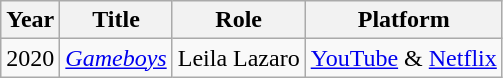<table class="wikitable sortable">
<tr>
<th>Year</th>
<th>Title</th>
<th>Role</th>
<th>Platform</th>
</tr>
<tr>
<td>2020</td>
<td><em><a href='#'>Gameboys</a></em></td>
<td>Leila Lazaro</td>
<td><a href='#'>YouTube</a> & <a href='#'>Netflix</a></td>
</tr>
</table>
